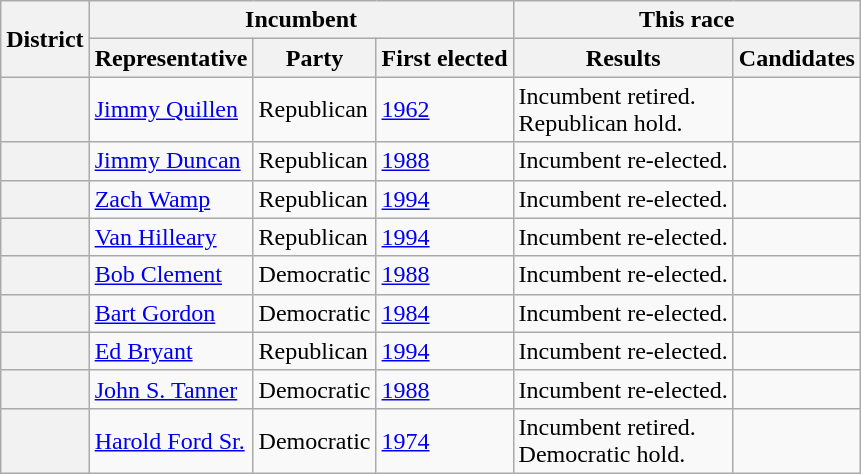<table class=wikitable>
<tr>
<th rowspan=2>District</th>
<th colspan=3>Incumbent</th>
<th colspan=2>This race</th>
</tr>
<tr>
<th>Representative</th>
<th>Party</th>
<th>First elected</th>
<th>Results</th>
<th>Candidates</th>
</tr>
<tr>
<th></th>
<td><a href='#'>Jimmy Quillen</a></td>
<td>Republican</td>
<td><a href='#'>1962</a></td>
<td>Incumbent retired.<br>Republican hold.</td>
<td nowrap><br></td>
</tr>
<tr>
<th></th>
<td><a href='#'>Jimmy Duncan</a></td>
<td>Republican</td>
<td><a href='#'>1988</a></td>
<td>Incumbent re-elected.</td>
<td nowrap><br></td>
</tr>
<tr>
<th></th>
<td><a href='#'>Zach Wamp</a></td>
<td>Republican</td>
<td><a href='#'>1994</a></td>
<td>Incumbent re-elected.</td>
<td nowrap><br></td>
</tr>
<tr>
<th></th>
<td><a href='#'>Van Hilleary</a></td>
<td>Republican</td>
<td><a href='#'>1994</a></td>
<td>Incumbent re-elected.</td>
<td nowrap></td>
</tr>
<tr>
<th></th>
<td><a href='#'>Bob Clement</a></td>
<td>Democratic</td>
<td><a href='#'>1988</a></td>
<td>Incumbent re-elected.</td>
<td nowrap></td>
</tr>
<tr>
<th></th>
<td><a href='#'>Bart Gordon</a></td>
<td>Democratic</td>
<td><a href='#'>1984</a></td>
<td>Incumbent re-elected.</td>
<td nowrap></td>
</tr>
<tr>
<th></th>
<td><a href='#'>Ed Bryant</a></td>
<td>Republican</td>
<td><a href='#'>1994</a></td>
<td>Incumbent re-elected.</td>
<td nowrap></td>
</tr>
<tr>
<th></th>
<td><a href='#'>John S. Tanner</a></td>
<td>Democratic</td>
<td><a href='#'>1988</a></td>
<td>Incumbent re-elected.</td>
<td nowrap></td>
</tr>
<tr>
<th></th>
<td><a href='#'>Harold Ford Sr.</a></td>
<td>Democratic</td>
<td><a href='#'>1974</a></td>
<td>Incumbent retired.<br>Democratic hold.</td>
<td nowrap></td>
</tr>
</table>
